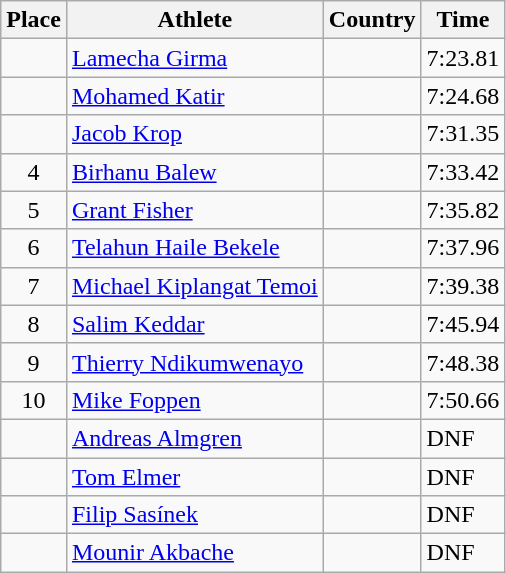<table class="wikitable">
<tr>
<th>Place</th>
<th>Athlete</th>
<th>Country</th>
<th>Time</th>
</tr>
<tr>
<td align=center></td>
<td><a href='#'>Lamecha Girma</a></td>
<td></td>
<td>7:23.81</td>
</tr>
<tr>
<td align=center></td>
<td><a href='#'>Mohamed Katir</a></td>
<td></td>
<td>7:24.68</td>
</tr>
<tr>
<td align=center></td>
<td><a href='#'>Jacob Krop</a></td>
<td></td>
<td>7:31.35</td>
</tr>
<tr>
<td align=center>4</td>
<td><a href='#'>Birhanu Balew</a></td>
<td></td>
<td>7:33.42</td>
</tr>
<tr>
<td align=center>5</td>
<td><a href='#'>Grant Fisher</a></td>
<td></td>
<td>7:35.82</td>
</tr>
<tr>
<td align=center>6</td>
<td><a href='#'>Telahun Haile Bekele</a></td>
<td></td>
<td>7:37.96</td>
</tr>
<tr>
<td align=center>7</td>
<td><a href='#'>Michael Kiplangat Temoi</a></td>
<td></td>
<td>7:39.38</td>
</tr>
<tr>
<td align=center>8</td>
<td><a href='#'>Salim Keddar</a></td>
<td></td>
<td>7:45.94</td>
</tr>
<tr>
<td align=center>9</td>
<td><a href='#'>Thierry Ndikumwenayo</a></td>
<td></td>
<td>7:48.38</td>
</tr>
<tr>
<td align=center>10</td>
<td><a href='#'>Mike Foppen</a></td>
<td></td>
<td>7:50.66</td>
</tr>
<tr>
<td align=center></td>
<td><a href='#'>Andreas Almgren</a></td>
<td></td>
<td>DNF</td>
</tr>
<tr>
<td align=center></td>
<td><a href='#'>Tom Elmer</a></td>
<td></td>
<td>DNF</td>
</tr>
<tr>
<td align=center></td>
<td><a href='#'>Filip Sasínek</a></td>
<td></td>
<td>DNF</td>
</tr>
<tr>
<td align=center></td>
<td><a href='#'>Mounir Akbache</a></td>
<td></td>
<td>DNF</td>
</tr>
</table>
